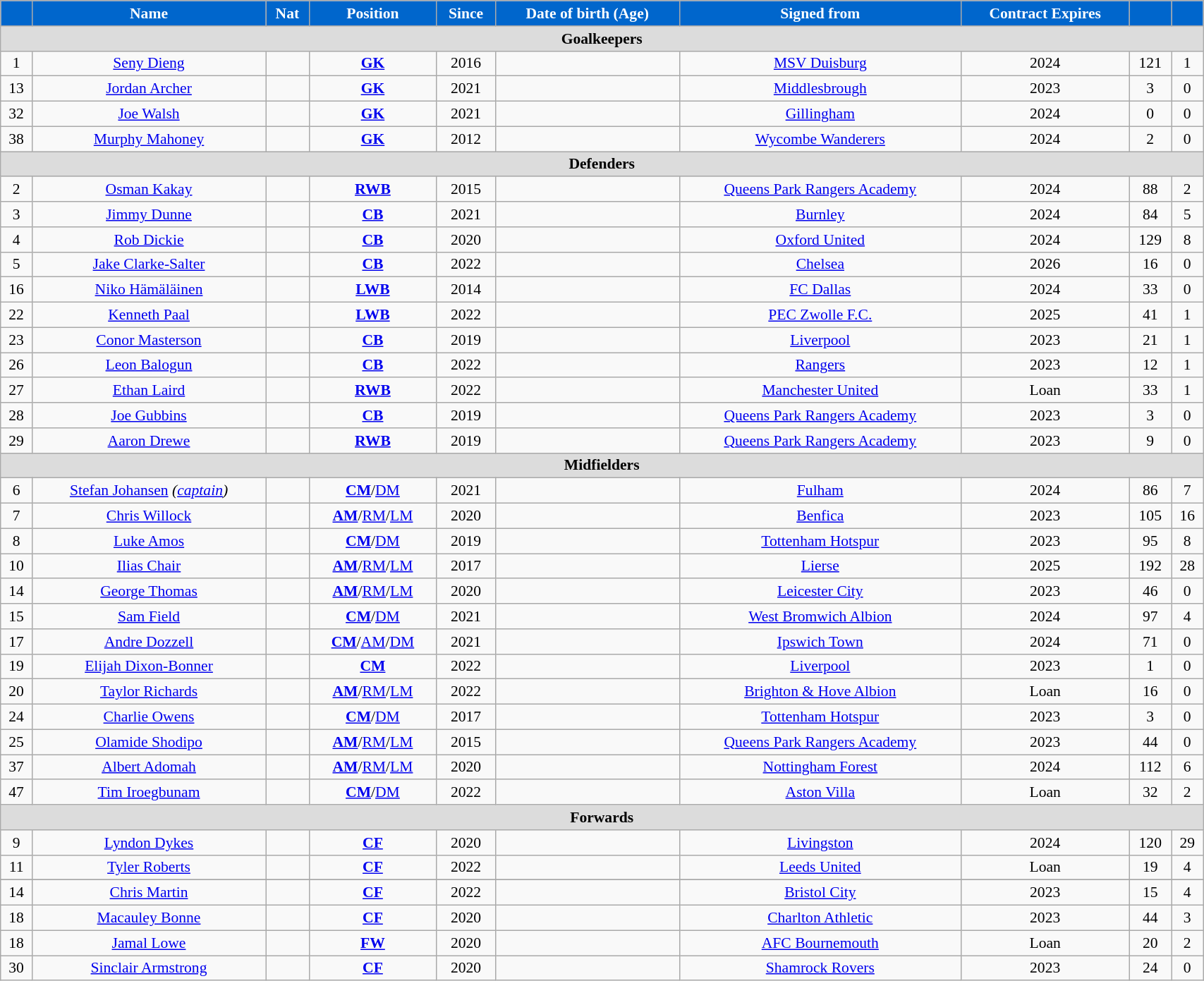<table class="wikitable" style="text-align:center; font-size:90%; width:90%;">
<tr>
<th style="background:#0066CC; color:#FFFFFF; text-align:center;"></th>
<th style="background:#0066CC; color:#FFFFFF; text-align:center;">Name</th>
<th style="background:#0066CC; color:#FFFFFF; text-align:center;">Nat</th>
<th style="background:#0066CC; color:#FFFFFF; text-align:center;">Position</th>
<th style="background:#0066CC; color:#FFFFFF; text-align:center;">Since</th>
<th style="background:#0066CC; color:#FFFFFF; text-align:center;">Date of birth (Age)</th>
<th style="background:#0066CC; color:#FFFFFF; text-align:center;">Signed from</th>
<th style="background:#0066CC; color:#FFFFFF; text-align:center;">Contract Expires</th>
<th style="background:#0066CC; color:#FFFFFF; text-align:center;"></th>
<th style="background:#0066CC; color:#FFFFFF; text-align:center;"></th>
</tr>
<tr>
<th colspan="10" style="background:#dcdcdc; text-align:center;">Goalkeepers</th>
</tr>
<tr>
<td>1</td>
<td><a href='#'>Seny Dieng</a></td>
<td></td>
<td><strong><a href='#'>GK</a></strong></td>
<td>2016</td>
<td></td>
<td> <a href='#'>MSV Duisburg</a></td>
<td>2024</td>
<td>121</td>
<td>1</td>
</tr>
<tr>
<td>13</td>
<td><a href='#'>Jordan Archer</a></td>
<td></td>
<td><strong><a href='#'>GK</a></strong></td>
<td>2021</td>
<td></td>
<td> <a href='#'>Middlesbrough</a></td>
<td>2023</td>
<td>3</td>
<td>0</td>
</tr>
<tr>
<td>32</td>
<td><a href='#'>Joe Walsh</a></td>
<td></td>
<td><strong><a href='#'>GK</a></strong></td>
<td>2021</td>
<td></td>
<td> <a href='#'>Gillingham</a></td>
<td>2024</td>
<td>0</td>
<td>0</td>
</tr>
<tr>
<td>38</td>
<td><a href='#'>Murphy Mahoney</a></td>
<td></td>
<td><strong><a href='#'>GK</a></strong></td>
<td>2012</td>
<td></td>
<td> <a href='#'>Wycombe Wanderers</a></td>
<td>2024</td>
<td>2</td>
<td>0</td>
</tr>
<tr>
<th colspan="10" style="background:#dcdcdc; text-align:center;">Defenders</th>
</tr>
<tr>
<td>2</td>
<td><a href='#'>Osman Kakay</a></td>
<td></td>
<td><strong><a href='#'>RWB</a></strong></td>
<td>2015</td>
<td></td>
<td> <a href='#'>Queens Park Rangers Academy</a></td>
<td>2024</td>
<td>88</td>
<td>2</td>
</tr>
<tr>
<td>3</td>
<td><a href='#'>Jimmy Dunne</a></td>
<td></td>
<td><strong><a href='#'>CB</a></strong></td>
<td>2021</td>
<td></td>
<td> <a href='#'>Burnley</a></td>
<td>2024</td>
<td>84</td>
<td>5</td>
</tr>
<tr>
<td>4</td>
<td><a href='#'>Rob Dickie</a></td>
<td></td>
<td><strong><a href='#'>CB</a></strong></td>
<td>2020</td>
<td></td>
<td> <a href='#'>Oxford United</a></td>
<td>2024</td>
<td>129</td>
<td>8</td>
</tr>
<tr>
<td>5</td>
<td><a href='#'>Jake Clarke-Salter</a></td>
<td></td>
<td><strong><a href='#'>CB</a></strong></td>
<td>2022</td>
<td></td>
<td> <a href='#'>Chelsea</a></td>
<td>2026</td>
<td>16</td>
<td>0</td>
</tr>
<tr>
<td>16</td>
<td><a href='#'>Niko Hämäläinen</a></td>
<td></td>
<td><strong><a href='#'>LWB</a></strong></td>
<td>2014</td>
<td></td>
<td> <a href='#'>FC Dallas</a></td>
<td>2024</td>
<td>33</td>
<td>0</td>
</tr>
<tr>
<td>22</td>
<td><a href='#'>Kenneth Paal</a></td>
<td></td>
<td><strong><a href='#'>LWB</a></strong></td>
<td>2022</td>
<td></td>
<td> <a href='#'> PEC Zwolle F.C.</a></td>
<td>2025</td>
<td>41</td>
<td>1</td>
</tr>
<tr>
<td>23</td>
<td><a href='#'>Conor Masterson</a></td>
<td></td>
<td><strong><a href='#'>CB</a></strong></td>
<td>2019</td>
<td></td>
<td> <a href='#'>Liverpool</a></td>
<td>2023</td>
<td>21</td>
<td>1</td>
</tr>
<tr>
<td>26</td>
<td><a href='#'>Leon Balogun</a></td>
<td></td>
<td><strong><a href='#'>CB</a></strong></td>
<td>2022</td>
<td></td>
<td> <a href='#'>Rangers</a></td>
<td>2023</td>
<td>12</td>
<td>1</td>
</tr>
<tr>
<td>27</td>
<td><a href='#'>Ethan Laird</a></td>
<td></td>
<td><strong><a href='#'>RWB</a></strong></td>
<td>2022</td>
<td></td>
<td> <a href='#'>Manchester United</a></td>
<td>Loan</td>
<td>33</td>
<td>1</td>
</tr>
<tr>
<td>28</td>
<td><a href='#'>Joe Gubbins</a></td>
<td></td>
<td><strong><a href='#'>CB</a></strong></td>
<td>2019</td>
<td></td>
<td> <a href='#'>Queens Park Rangers Academy</a></td>
<td>2023</td>
<td>3</td>
<td>0</td>
</tr>
<tr>
<td>29</td>
<td><a href='#'>Aaron Drewe</a></td>
<td></td>
<td><strong><a href='#'>RWB</a></strong></td>
<td>2019</td>
<td></td>
<td> <a href='#'>Queens Park Rangers Academy</a></td>
<td>2023</td>
<td>9</td>
<td>0</td>
</tr>
<tr>
<th colspan="10" style="background:#dcdcdc; text-align:center;">Midfielders</th>
</tr>
<tr>
<td>6</td>
<td><a href='#'>Stefan Johansen</a> <em>(<a href='#'>captain</a>)</em></td>
<td></td>
<td><strong><a href='#'>CM</a></strong>/<a href='#'>DM</a></td>
<td>2021</td>
<td></td>
<td> <a href='#'>Fulham</a></td>
<td>2024</td>
<td>86</td>
<td>7</td>
</tr>
<tr>
<td>7</td>
<td><a href='#'>Chris Willock</a></td>
<td></td>
<td><strong><a href='#'>AM</a></strong>/<a href='#'>RM</a>/<a href='#'>LM</a></td>
<td>2020</td>
<td></td>
<td> <a href='#'>Benfica</a></td>
<td>2023</td>
<td>105</td>
<td>16</td>
</tr>
<tr>
<td>8</td>
<td><a href='#'>Luke Amos</a></td>
<td></td>
<td><strong><a href='#'>CM</a></strong>/<a href='#'>DM</a></td>
<td>2019</td>
<td></td>
<td> <a href='#'>Tottenham Hotspur</a></td>
<td>2023</td>
<td>95</td>
<td>8</td>
</tr>
<tr>
<td>10</td>
<td><a href='#'>Ilias Chair</a></td>
<td></td>
<td><strong><a href='#'>AM</a></strong>/<a href='#'>RM</a>/<a href='#'>LM</a></td>
<td>2017</td>
<td></td>
<td> <a href='#'>Lierse</a></td>
<td>2025</td>
<td>192</td>
<td>28</td>
</tr>
<tr>
<td>14</td>
<td><a href='#'>George Thomas</a></td>
<td></td>
<td><strong><a href='#'>AM</a></strong>/<a href='#'>RM</a>/<a href='#'>LM</a></td>
<td>2020</td>
<td></td>
<td> <a href='#'>Leicester City</a></td>
<td>2023</td>
<td>46</td>
<td>0</td>
</tr>
<tr>
<td>15</td>
<td><a href='#'>Sam Field</a></td>
<td></td>
<td><strong><a href='#'>CM</a></strong>/<a href='#'>DM</a></td>
<td>2021</td>
<td></td>
<td> <a href='#'>West Bromwich Albion</a></td>
<td>2024</td>
<td>97</td>
<td>4</td>
</tr>
<tr>
<td>17</td>
<td><a href='#'>Andre Dozzell</a></td>
<td></td>
<td><strong><a href='#'>CM</a></strong>/<a href='#'>AM</a>/<a href='#'>DM</a></td>
<td>2021</td>
<td></td>
<td> <a href='#'>Ipswich Town</a></td>
<td>2024</td>
<td>71</td>
<td>0</td>
</tr>
<tr>
<td>19</td>
<td><a href='#'>Elijah Dixon-Bonner</a></td>
<td></td>
<td><strong><a href='#'>CM</a></strong></td>
<td>2022</td>
<td></td>
<td> <a href='#'>Liverpool</a></td>
<td>2023</td>
<td>1</td>
<td>0</td>
</tr>
<tr>
<td>20</td>
<td><a href='#'>Taylor Richards</a></td>
<td></td>
<td><strong><a href='#'>AM</a></strong>/<a href='#'>RM</a>/<a href='#'>LM</a></td>
<td>2022</td>
<td></td>
<td> <a href='#'>Brighton & Hove Albion</a></td>
<td>Loan</td>
<td>16</td>
<td>0</td>
</tr>
<tr>
<td>24</td>
<td><a href='#'>Charlie Owens</a></td>
<td></td>
<td><strong><a href='#'>CM</a></strong>/<a href='#'>DM</a></td>
<td>2017</td>
<td></td>
<td> <a href='#'>Tottenham Hotspur</a></td>
<td>2023</td>
<td>3</td>
<td>0</td>
</tr>
<tr>
<td>25</td>
<td><a href='#'>Olamide Shodipo</a></td>
<td></td>
<td><strong><a href='#'>AM</a></strong>/<a href='#'>RM</a>/<a href='#'>LM</a></td>
<td>2015</td>
<td></td>
<td> <a href='#'>Queens Park Rangers Academy</a></td>
<td>2023</td>
<td>44</td>
<td>0</td>
</tr>
<tr>
<td>37</td>
<td><a href='#'>Albert Adomah</a></td>
<td></td>
<td><strong><a href='#'>AM</a></strong>/<a href='#'>RM</a>/<a href='#'>LM</a></td>
<td>2020</td>
<td></td>
<td> <a href='#'>Nottingham Forest</a></td>
<td>2024</td>
<td>112</td>
<td>6</td>
</tr>
<tr>
<td>47</td>
<td><a href='#'>Tim Iroegbunam</a></td>
<td></td>
<td><strong><a href='#'>CM</a></strong>/<a href='#'>DM</a></td>
<td>2022</td>
<td></td>
<td> <a href='#'>Aston Villa</a></td>
<td>Loan</td>
<td>32</td>
<td>2</td>
</tr>
<tr>
<th colspan="10" style="background:#dcdcdc; text-align:center;">Forwards</th>
</tr>
<tr>
<td>9</td>
<td><a href='#'>Lyndon Dykes</a></td>
<td></td>
<td><strong><a href='#'>CF</a></strong></td>
<td>2020</td>
<td></td>
<td> <a href='#'>Livingston</a></td>
<td>2024</td>
<td>120</td>
<td>29</td>
</tr>
<tr>
<td>11</td>
<td><a href='#'>Tyler Roberts</a></td>
<td></td>
<td><strong><a href='#'>CF</a></strong></td>
<td>2022</td>
<td></td>
<td> <a href='#'>Leeds United</a></td>
<td>Loan</td>
<td>19</td>
<td>4</td>
</tr>
<tr>
</tr>
<tr>
<td>14</td>
<td><a href='#'>Chris Martin</a></td>
<td></td>
<td><strong><a href='#'>CF</a></strong></td>
<td>2022</td>
<td></td>
<td> <a href='#'>Bristol City</a></td>
<td>2023</td>
<td>15</td>
<td>4</td>
</tr>
<tr>
<td>18</td>
<td><a href='#'>Macauley Bonne</a></td>
<td></td>
<td><strong><a href='#'>CF</a></strong></td>
<td>2020</td>
<td></td>
<td> <a href='#'>Charlton Athletic</a></td>
<td>2023</td>
<td>44</td>
<td>3</td>
</tr>
<tr>
<td>18</td>
<td><a href='#'>Jamal Lowe</a></td>
<td></td>
<td><strong><a href='#'>FW</a></strong></td>
<td>2020</td>
<td></td>
<td> <a href='#'>AFC Bournemouth</a></td>
<td>Loan</td>
<td>20</td>
<td>2</td>
</tr>
<tr>
<td>30</td>
<td><a href='#'>Sinclair Armstrong</a></td>
<td></td>
<td><strong><a href='#'>CF</a></strong></td>
<td>2020</td>
<td></td>
<td> <a href='#'>Shamrock Rovers</a></td>
<td>2023</td>
<td>24</td>
<td>0</td>
</tr>
</table>
